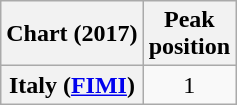<table class="wikitable plainrowheaders sortable" style="text-align:center;">
<tr>
<th>Chart (2017)</th>
<th>Peak<br>position</th>
</tr>
<tr>
<th scope="row">Italy (<a href='#'>FIMI</a>)</th>
<td>1</td>
</tr>
</table>
